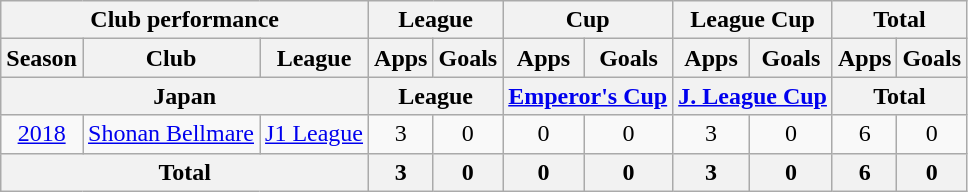<table class="wikitable" style="text-align:center;">
<tr>
<th colspan=3>Club performance</th>
<th colspan=2>League</th>
<th colspan=2>Cup</th>
<th colspan=2>League Cup</th>
<th colspan=2>Total</th>
</tr>
<tr>
<th>Season</th>
<th>Club</th>
<th>League</th>
<th>Apps</th>
<th>Goals</th>
<th>Apps</th>
<th>Goals</th>
<th>Apps</th>
<th>Goals</th>
<th>Apps</th>
<th>Goals</th>
</tr>
<tr>
<th colspan=3>Japan</th>
<th colspan=2>League</th>
<th colspan=2><a href='#'>Emperor's Cup</a></th>
<th colspan=2><a href='#'>J. League Cup</a></th>
<th colspan=2>Total</th>
</tr>
<tr>
<td><a href='#'>2018</a></td>
<td rowspan="1"><a href='#'>Shonan Bellmare</a></td>
<td rowspan="1"><a href='#'>J1 League</a></td>
<td>3</td>
<td>0</td>
<td>0</td>
<td>0</td>
<td>3</td>
<td>0</td>
<td>6</td>
<td>0</td>
</tr>
<tr>
<th colspan=3>Total</th>
<th>3</th>
<th>0</th>
<th>0</th>
<th>0</th>
<th>3</th>
<th>0</th>
<th>6</th>
<th>0</th>
</tr>
</table>
